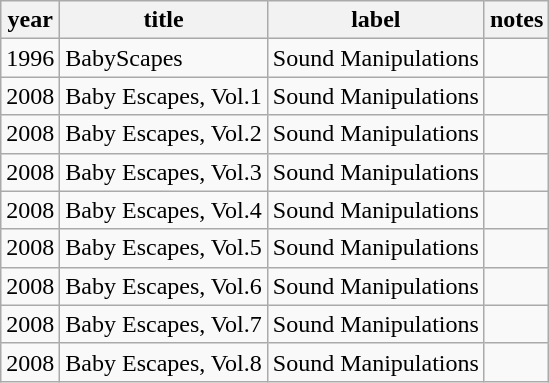<table class="wikitable">
<tr>
<th>year</th>
<th>title</th>
<th>label</th>
<th>notes</th>
</tr>
<tr>
<td>1996</td>
<td>BabyScapes</td>
<td>Sound Manipulations</td>
<td></td>
</tr>
<tr>
<td>2008</td>
<td>Baby Escapes, Vol.1</td>
<td>Sound Manipulations</td>
<td></td>
</tr>
<tr>
<td>2008</td>
<td>Baby Escapes, Vol.2</td>
<td>Sound Manipulations</td>
<td></td>
</tr>
<tr>
<td>2008</td>
<td>Baby Escapes, Vol.3</td>
<td>Sound Manipulations</td>
<td></td>
</tr>
<tr>
<td>2008</td>
<td>Baby Escapes, Vol.4</td>
<td>Sound Manipulations</td>
<td></td>
</tr>
<tr>
<td>2008</td>
<td>Baby Escapes, Vol.5</td>
<td>Sound Manipulations</td>
<td></td>
</tr>
<tr>
<td>2008</td>
<td>Baby Escapes, Vol.6</td>
<td>Sound Manipulations</td>
<td></td>
</tr>
<tr>
<td>2008</td>
<td>Baby Escapes, Vol.7</td>
<td>Sound Manipulations</td>
<td></td>
</tr>
<tr>
<td>2008</td>
<td>Baby Escapes, Vol.8</td>
<td>Sound Manipulations</td>
<td></td>
</tr>
</table>
